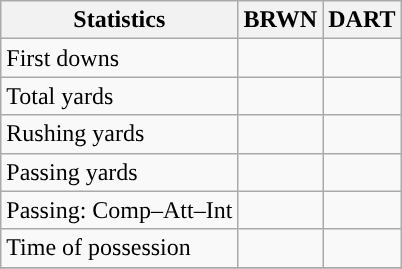<table class="wikitable" style="float: left;">
<tr>
<th>Statistics</th>
<th>BRWN</th>
<th>DART</th>
</tr>
<tr>
<td>First downs</td>
<td></td>
<td></td>
</tr>
<tr>
<td>Total yards</td>
<td></td>
<td></td>
</tr>
<tr>
<td>Rushing yards</td>
<td></td>
<td></td>
</tr>
<tr>
<td>Passing yards</td>
<td></td>
<td></td>
</tr>
<tr>
<td>Passing: Comp–Att–Int</td>
<td></td>
<td></td>
</tr>
<tr>
<td>Time of possession</td>
<td></td>
<td></td>
</tr>
<tr>
</tr>
</table>
